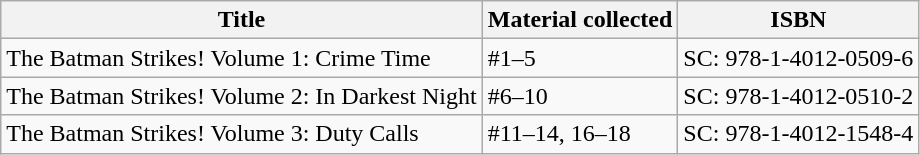<table class="wikitable">
<tr>
<th>Title</th>
<th>Material collected</th>
<th>ISBN</th>
</tr>
<tr>
<td>The Batman Strikes! Volume 1: Crime Time</td>
<td>#1–5</td>
<td>SC: 978-1-4012-0509-6</td>
</tr>
<tr>
<td>The Batman Strikes! Volume 2: In Darkest Night</td>
<td>#6–10</td>
<td>SC: 978-1-4012-0510-2</td>
</tr>
<tr>
<td>The Batman Strikes! Volume 3: Duty Calls</td>
<td>#11–14, 16–18</td>
<td>SC: 978-1-4012-1548-4</td>
</tr>
</table>
